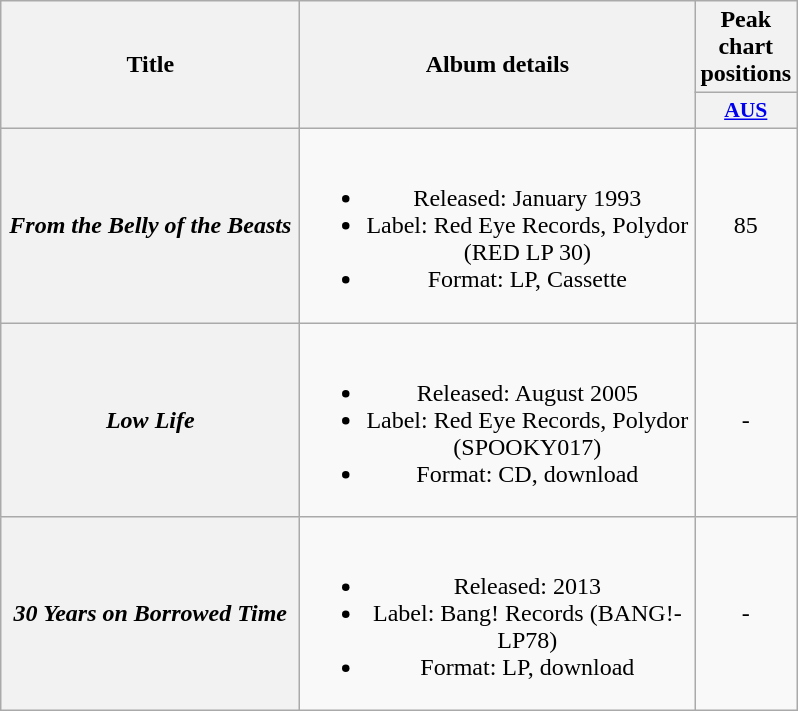<table class="wikitable plainrowheaders" style="text-align:center;">
<tr>
<th scope="col" rowspan="2" style="width:12em;">Title</th>
<th scope="col" rowspan="2" style="width:16em;">Album details</th>
<th scope="col">Peak chart positions</th>
</tr>
<tr>
<th scope="col" style="width:3em;font-size:90%;"><a href='#'>AUS</a><br></th>
</tr>
<tr>
<th scope="row"><em>From the Belly of the Beasts</em></th>
<td><br><ul><li>Released: January 1993</li><li>Label: Red Eye Records, Polydor (RED LP 30)</li><li>Format: LP, Cassette</li></ul></td>
<td>85</td>
</tr>
<tr>
<th scope="row"><em>Low Life</em></th>
<td><br><ul><li>Released: August 2005</li><li>Label: Red Eye Records, Polydor (SPOOKY017)</li><li>Format: CD, download</li></ul></td>
<td>-</td>
</tr>
<tr>
<th scope="row"><em>30 Years on Borrowed Time</em></th>
<td><br><ul><li>Released: 2013</li><li>Label: Bang! Records (BANG!-LP78)</li><li>Format: LP, download</li></ul></td>
<td>-</td>
</tr>
</table>
